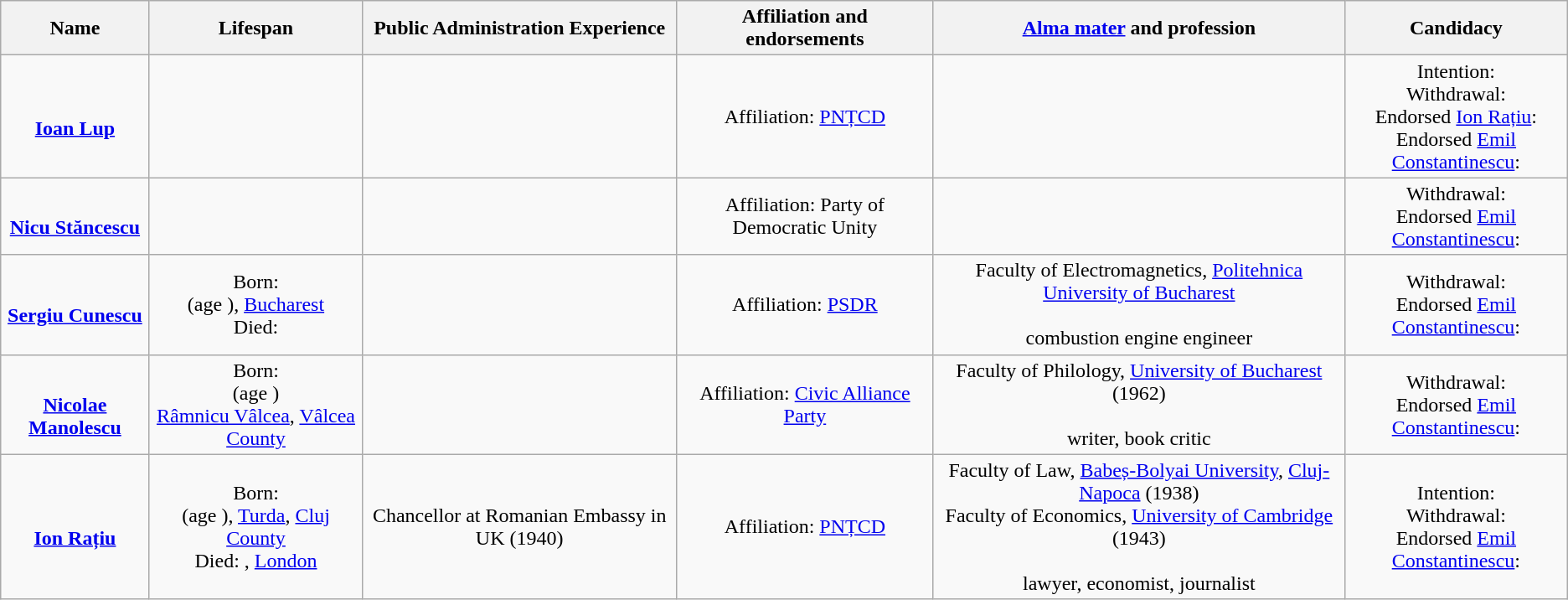<table class="wikitable sortable"  style="text-align:center;">
<tr>
<th>Name</th>
<th>Lifespan</th>
<th class="unsortable">Public Administration Experience</th>
<th>Affiliation and endorsements</th>
<th class="unsortable"><a href='#'>Alma mater</a> and profession</th>
<th>Candidacy <br> </th>
</tr>
<tr>
<td><br><strong><a href='#'>Ioan Lup</a></strong></td>
<td></td>
<td></td>
<td>Affiliation: <a href='#'>PNȚCD</a></td>
<td></td>
<td>Intention: <br>Withdrawal: <br>Endorsed <a href='#'>Ion Rațiu</a>: <br>Endorsed <a href='#'>Emil Constantinescu</a>: </td>
</tr>
<tr>
<td><br><strong><a href='#'>Nicu Stăncescu</a></strong></td>
<td></td>
<td></td>
<td>Affiliation: Party of Democratic Unity</td>
<td></td>
<td>Withdrawal: <br>Endorsed <a href='#'>Emil Constantinescu</a>: </td>
</tr>
<tr>
<td><br><strong><a href='#'>Sergiu Cunescu</a></strong></td>
<td>Born: <br>(age ), <a href='#'>Bucharest</a><br>Died: </td>
<td></td>
<td>Affiliation: <a href='#'>PSDR</a></td>
<td>Faculty of Electromagnetics, <a href='#'>Politehnica University of Bucharest</a><br><br>combustion engine engineer</td>
<td>Withdrawal: <br>Endorsed <a href='#'>Emil Constantinescu</a>: </td>
</tr>
<tr>
<td><br><strong><a href='#'>Nicolae Manolescu</a></strong></td>
<td>Born: <br>(age )<br><a href='#'>Râmnicu Vâlcea</a>, <a href='#'>Vâlcea County</a></td>
<td></td>
<td>Affiliation: <a href='#'>Civic Alliance Party</a></td>
<td>Faculty of Philology, <a href='#'>University of Bucharest</a> (1962)<br><br>writer, book critic</td>
<td>Withdrawal: <br>Endorsed <a href='#'>Emil Constantinescu</a>: </td>
</tr>
<tr>
<td><br><strong><a href='#'>Ion Rațiu</a></strong></td>
<td>Born: <br>(age ), <a href='#'>Turda</a>, <a href='#'>Cluj County</a><br>Died: , <a href='#'>London</a></td>
<td>Chancellor at Romanian Embassy in UK (1940)</td>
<td>Affiliation: <a href='#'>PNȚCD</a></td>
<td>Faculty of Law, <a href='#'>Babeș-Bolyai University</a>, <a href='#'>Cluj-Napoca</a> (1938)<br>Faculty of Economics, <a href='#'>University of Cambridge</a> (1943)<br><br>lawyer, economist, journalist</td>
<td>Intention: <br>Withdrawal: <br>Endorsed <a href='#'>Emil Constantinescu</a>: </td>
</tr>
</table>
